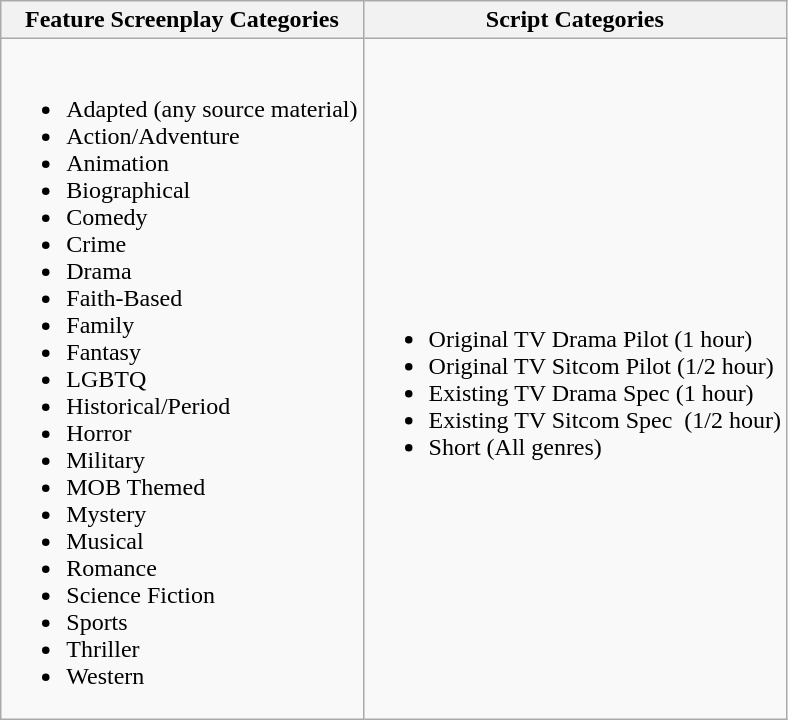<table class="wikitable mw-collapsible">
<tr>
<th>Feature Screenplay Categories</th>
<th>Script Categories</th>
</tr>
<tr>
<td><br><ul><li>Adapted (any source material)</li><li>Action/Adventure</li><li>Animation</li><li>Biographical</li><li>Comedy</li><li>Crime</li><li>Drama</li><li>Faith-Based</li><li>Family</li><li>Fantasy</li><li>LGBTQ</li><li>Historical/Period</li><li>Horror</li><li>Military</li><li>MOB Themed</li><li>Mystery</li><li>Musical</li><li>Romance</li><li>Science Fiction</li><li>Sports</li><li>Thriller</li><li>Western</li></ul></td>
<td><br><ul><li>Original TV Drama Pilot (1 hour)</li><li>Original TV Sitcom Pilot (1/2 hour)</li><li>Existing TV Drama Spec (1 hour)</li><li>Existing TV Sitcom Spec  (1/2 hour)</li><li>Short (All genres)</li></ul></td>
</tr>
</table>
